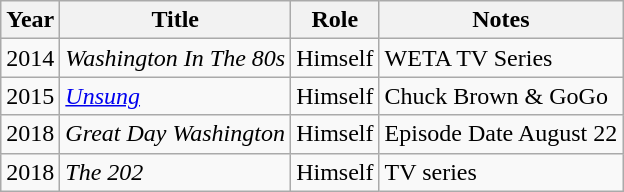<table class="wikitable sortable">
<tr>
<th>Year</th>
<th>Title</th>
<th>Role</th>
<th>Notes</th>
</tr>
<tr>
<td>2014</td>
<td><em>Washington In The 80s</em></td>
<td>Himself</td>
<td>WETA TV Series</td>
</tr>
<tr>
<td>2015</td>
<td><em><a href='#'>Unsung</a></em></td>
<td>Himself</td>
<td>Chuck Brown & GoGo</td>
</tr>
<tr>
<td>2018</td>
<td><em>Great Day Washington</em></td>
<td>Himself</td>
<td>Episode Date August 22</td>
</tr>
<tr>
<td>2018</td>
<td><em>The 202</em></td>
<td>Himself</td>
<td>TV series</td>
</tr>
</table>
